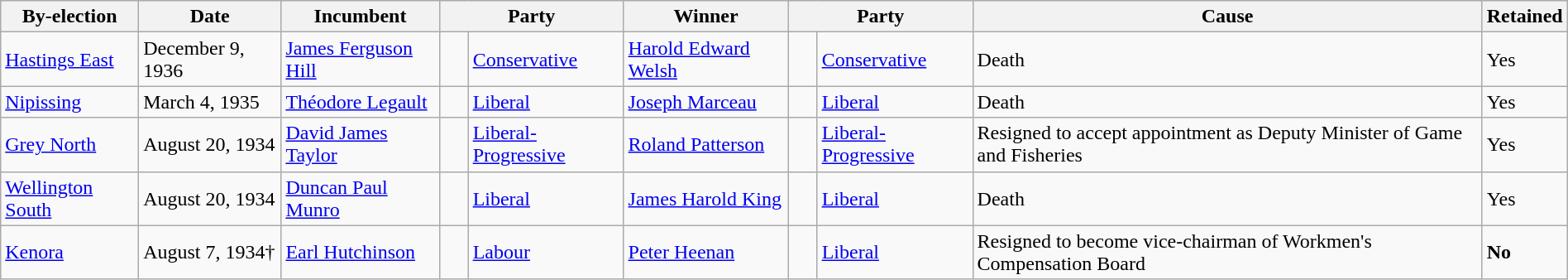<table class=wikitable style="width:100%">
<tr>
<th>By-election</th>
<th>Date</th>
<th>Incumbent</th>
<th colspan=2>Party</th>
<th>Winner</th>
<th colspan=2>Party</th>
<th>Cause</th>
<th>Retained</th>
</tr>
<tr>
<td><a href='#'>Hastings East</a></td>
<td>December 9, 1936</td>
<td><a href='#'>James Ferguson Hill</a></td>
<td>   </td>
<td><a href='#'>Conservative</a></td>
<td><a href='#'>Harold Edward Welsh</a></td>
<td>   </td>
<td><a href='#'>Conservative</a></td>
<td>Death</td>
<td>Yes</td>
</tr>
<tr>
<td><a href='#'>Nipissing</a></td>
<td>March 4, 1935</td>
<td><a href='#'>Théodore Legault</a></td>
<td>    </td>
<td><a href='#'>Liberal</a></td>
<td><a href='#'>Joseph Marceau</a></td>
<td>    </td>
<td><a href='#'>Liberal</a></td>
<td>Death</td>
<td>Yes</td>
</tr>
<tr>
<td><a href='#'>Grey North</a></td>
<td>August 20, 1934</td>
<td><a href='#'>David James Taylor</a></td>
<td>    </td>
<td><a href='#'>Liberal-Progressive</a></td>
<td><a href='#'>Roland Patterson</a></td>
<td>    </td>
<td><a href='#'>Liberal-Progressive</a></td>
<td>Resigned to accept appointment as Deputy Minister of Game and Fisheries</td>
<td>Yes</td>
</tr>
<tr>
<td><a href='#'>Wellington South</a></td>
<td>August 20, 1934</td>
<td><a href='#'>Duncan Paul Munro</a></td>
<td>    </td>
<td><a href='#'>Liberal</a></td>
<td><a href='#'>James Harold King</a></td>
<td>    </td>
<td><a href='#'>Liberal</a></td>
<td>Death</td>
<td>Yes</td>
</tr>
<tr>
<td><a href='#'>Kenora</a></td>
<td>August 7, 1934†</td>
<td><a href='#'>Earl Hutchinson</a></td>
<td>    </td>
<td><a href='#'>Labour</a></td>
<td><a href='#'>Peter Heenan</a></td>
<td>    </td>
<td><a href='#'>Liberal</a></td>
<td>Resigned to become vice-chairman of Workmen's Compensation Board</td>
<td><strong>No</strong></td>
</tr>
</table>
